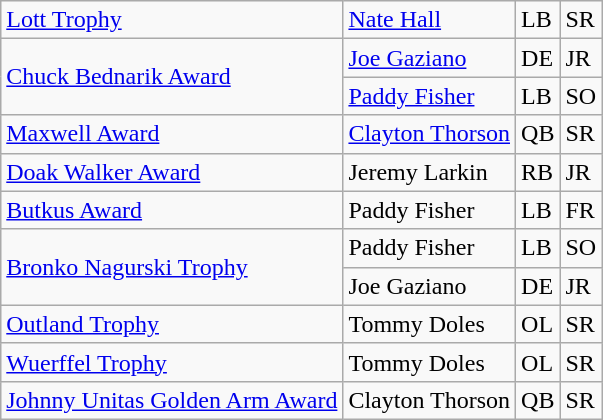<table class="wikitable">
<tr>
<td><a href='#'>Lott Trophy</a></td>
<td><a href='#'>Nate Hall</a></td>
<td>LB</td>
<td>SR</td>
</tr>
<tr>
<td rowspan=2><a href='#'>Chuck Bednarik Award</a></td>
<td><a href='#'>Joe Gaziano</a></td>
<td>DE</td>
<td>JR</td>
</tr>
<tr>
<td><a href='#'>Paddy Fisher</a></td>
<td>LB</td>
<td>SO</td>
</tr>
<tr>
<td><a href='#'>Maxwell Award</a></td>
<td><a href='#'>Clayton Thorson</a></td>
<td>QB</td>
<td>SR</td>
</tr>
<tr>
<td><a href='#'>Doak Walker Award</a></td>
<td>Jeremy Larkin</td>
<td>RB</td>
<td>JR</td>
</tr>
<tr>
<td><a href='#'>Butkus Award</a></td>
<td>Paddy Fisher</td>
<td>LB</td>
<td>FR</td>
</tr>
<tr>
<td rowspan=2><a href='#'>Bronko Nagurski Trophy</a></td>
<td>Paddy Fisher</td>
<td>LB</td>
<td>SO</td>
</tr>
<tr>
<td>Joe Gaziano</td>
<td>DE</td>
<td>JR</td>
</tr>
<tr>
<td><a href='#'>Outland Trophy</a></td>
<td>Tommy Doles</td>
<td>OL</td>
<td>SR</td>
</tr>
<tr>
<td><a href='#'>Wuerffel Trophy</a></td>
<td>Tommy Doles</td>
<td>OL</td>
<td>SR</td>
</tr>
<tr>
<td><a href='#'>Johnny Unitas Golden Arm Award</a></td>
<td>Clayton Thorson</td>
<td>QB</td>
<td>SR</td>
</tr>
</table>
